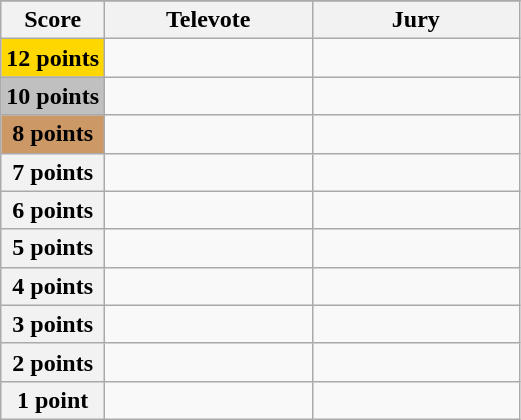<table class="wikitable">
<tr>
</tr>
<tr>
<th scope="col" width="20%">Score</th>
<th scope="col" width="40%">Televote</th>
<th scope="col" width="40%">Jury</th>
</tr>
<tr>
<th scope="row" style="background:gold">12 points</th>
<td></td>
<td></td>
</tr>
<tr>
<th scope="row" style="background:silver">10 points</th>
<td></td>
<td></td>
</tr>
<tr>
<th scope="row" style="background:#CC9966">8 points</th>
<td></td>
<td></td>
</tr>
<tr>
<th scope="row">7 points</th>
<td></td>
<td></td>
</tr>
<tr>
<th scope="row">6 points</th>
<td></td>
<td></td>
</tr>
<tr>
<th scope="row">5 points</th>
<td></td>
<td></td>
</tr>
<tr>
<th scope="row">4 points</th>
<td></td>
<td></td>
</tr>
<tr>
<th scope="row">3 points</th>
<td></td>
<td></td>
</tr>
<tr>
<th scope="row">2 points</th>
<td></td>
<td></td>
</tr>
<tr>
<th scope="row">1 point</th>
<td></td>
<td></td>
</tr>
</table>
